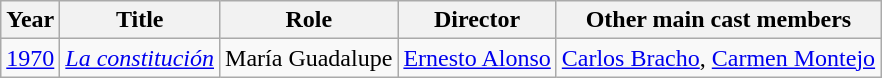<table class="wikitable">
<tr>
<th>Year</th>
<th>Title</th>
<th>Role</th>
<th>Director</th>
<th>Other main cast members</th>
</tr>
<tr>
<td><a href='#'>1970</a></td>
<td><em><a href='#'>La constitución</a></em></td>
<td>María Guadalupe</td>
<td><a href='#'>Ernesto Alonso</a></td>
<td><a href='#'>Carlos Bracho</a>, <a href='#'>Carmen Montejo</a></td>
</tr>
</table>
